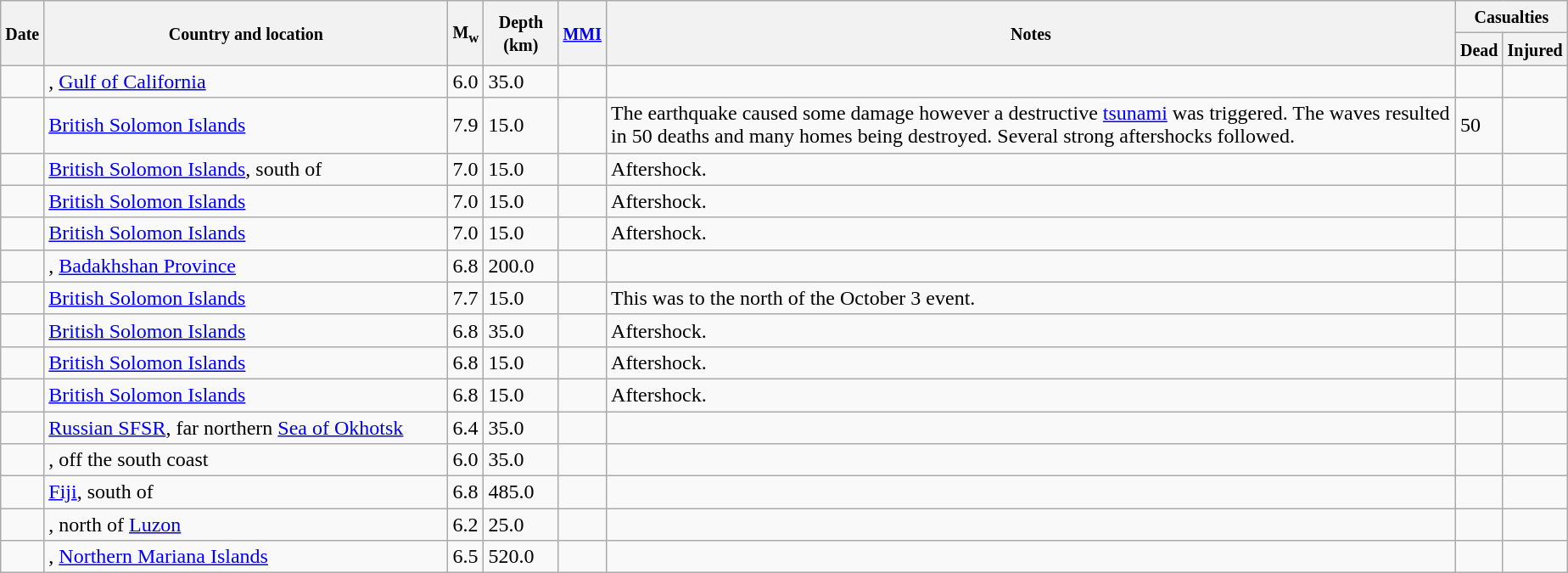<table class="wikitable sortable sort-under" style="border:1px black; margin-left:1em;">
<tr>
<th rowspan="2"><small>Date</small></th>
<th rowspan="2" style="width: 310px"><small>Country and location</small></th>
<th rowspan="2"><small>M<sub>w</sub></small></th>
<th rowspan="2"><small>Depth (km)</small></th>
<th rowspan="2"><small><a href='#'>MMI</a></small></th>
<th rowspan="2" class="unsortable"><small>Notes</small></th>
<th colspan="2"><small>Casualties</small></th>
</tr>
<tr>
<th><small>Dead</small></th>
<th><small>Injured</small></th>
</tr>
<tr>
<td></td>
<td>, <a href='#'>Gulf of California</a></td>
<td>6.0</td>
<td>35.0</td>
<td></td>
<td></td>
<td></td>
<td></td>
</tr>
<tr>
<td></td>
<td> <a href='#'>British Solomon Islands</a></td>
<td>7.9</td>
<td>15.0</td>
<td></td>
<td>The earthquake caused some damage however a destructive <a href='#'>tsunami</a> was triggered. The waves resulted in 50 deaths and many homes being destroyed. Several strong aftershocks followed.</td>
<td>50</td>
<td></td>
</tr>
<tr>
<td></td>
<td> <a href='#'>British Solomon Islands</a>, south of</td>
<td>7.0</td>
<td>15.0</td>
<td></td>
<td>Aftershock.</td>
<td></td>
<td></td>
</tr>
<tr>
<td></td>
<td> <a href='#'>British Solomon Islands</a></td>
<td>7.0</td>
<td>15.0</td>
<td></td>
<td>Aftershock.</td>
<td></td>
<td></td>
</tr>
<tr>
<td></td>
<td> <a href='#'>British Solomon Islands</a></td>
<td>7.0</td>
<td>15.0</td>
<td></td>
<td>Aftershock.</td>
<td></td>
<td></td>
</tr>
<tr>
<td></td>
<td>, <a href='#'>Badakhshan Province</a></td>
<td>6.8</td>
<td>200.0</td>
<td></td>
<td></td>
<td></td>
<td></td>
</tr>
<tr>
<td></td>
<td> <a href='#'>British Solomon Islands</a></td>
<td>7.7</td>
<td>15.0</td>
<td></td>
<td>This was to the north of the October 3 event.</td>
<td></td>
<td></td>
</tr>
<tr>
<td></td>
<td> <a href='#'>British Solomon Islands</a></td>
<td>6.8</td>
<td>35.0</td>
<td></td>
<td>Aftershock.</td>
<td></td>
<td></td>
</tr>
<tr>
<td></td>
<td> <a href='#'>British Solomon Islands</a></td>
<td>6.8</td>
<td>15.0</td>
<td></td>
<td>Aftershock.</td>
<td></td>
<td></td>
</tr>
<tr>
<td></td>
<td> <a href='#'>British Solomon Islands</a></td>
<td>6.8</td>
<td>15.0</td>
<td></td>
<td>Aftershock.</td>
<td></td>
<td></td>
</tr>
<tr>
<td></td>
<td> <a href='#'>Russian SFSR</a>, far northern <a href='#'>Sea of Okhotsk</a></td>
<td>6.4</td>
<td>35.0</td>
<td></td>
<td></td>
<td></td>
<td></td>
</tr>
<tr>
<td></td>
<td>, off the south coast</td>
<td>6.0</td>
<td>35.0</td>
<td></td>
<td></td>
<td></td>
<td></td>
</tr>
<tr>
<td></td>
<td> <a href='#'>Fiji</a>, south of</td>
<td>6.8</td>
<td>485.0</td>
<td></td>
<td></td>
<td></td>
<td></td>
</tr>
<tr>
<td></td>
<td>, north of <a href='#'>Luzon</a></td>
<td>6.2</td>
<td>25.0</td>
<td></td>
<td></td>
<td></td>
<td></td>
</tr>
<tr>
<td></td>
<td>, <a href='#'>Northern Mariana Islands</a></td>
<td>6.5</td>
<td>520.0</td>
<td></td>
<td></td>
<td></td>
<td></td>
</tr>
</table>
